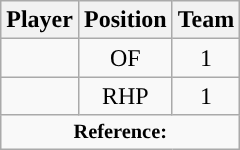<table class="wikitable sortable sortable" style="text-align: center">
<tr align=center>
<th>Player</th>
<th>Position</th>
<th>Team</th>
</tr>
<tr>
<td></td>
<td>OF</td>
<td>1</td>
</tr>
<tr>
<td></td>
<td>RHP</td>
<td>1</td>
</tr>
<tr class="sortbottom">
<td colspan="4"  style="font-size:85%; text-align:center;"><strong>Reference:</strong> </td>
</tr>
</table>
